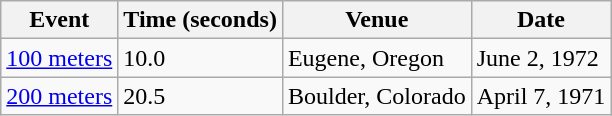<table class="wikitable">
<tr>
<th>Event</th>
<th>Time (seconds)</th>
<th>Venue</th>
<th>Date</th>
</tr>
<tr>
<td><a href='#'>100 meters</a></td>
<td>10.0</td>
<td>Eugene, Oregon</td>
<td>June 2, 1972</td>
</tr>
<tr>
<td><a href='#'>200 meters</a></td>
<td>20.5</td>
<td>Boulder, Colorado</td>
<td>April 7, 1971</td>
</tr>
</table>
